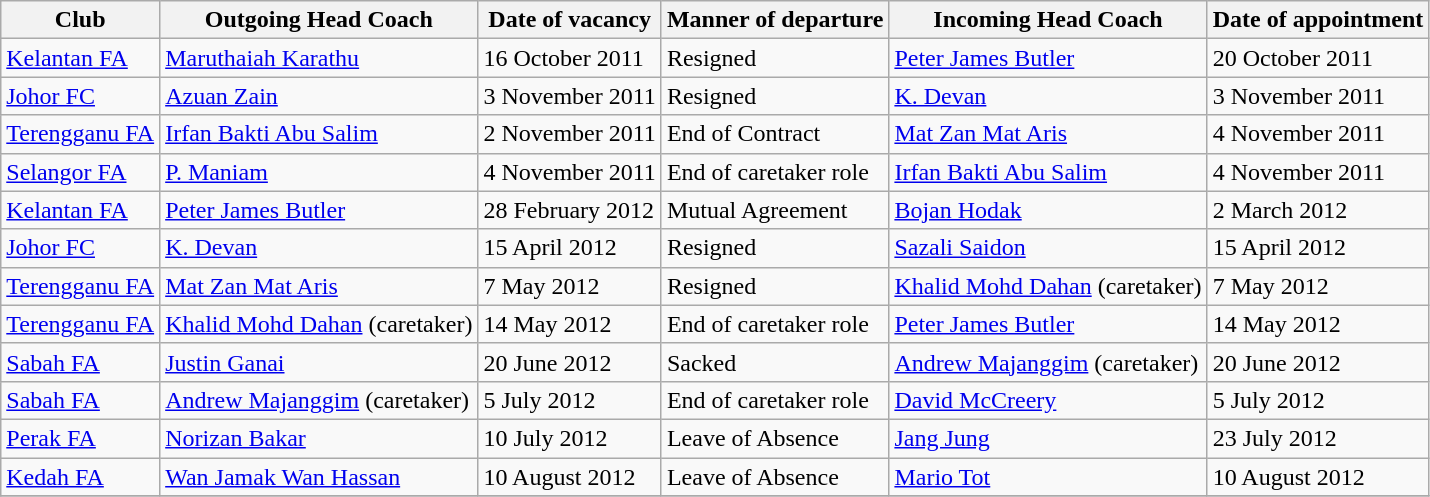<table class="wikitable">
<tr>
<th>Club</th>
<th>Outgoing Head Coach</th>
<th>Date of vacancy</th>
<th>Manner of departure</th>
<th>Incoming Head Coach</th>
<th>Date of appointment</th>
</tr>
<tr>
<td><a href='#'>Kelantan FA</a></td>
<td> <a href='#'>Maruthaiah Karathu</a></td>
<td>16 October 2011</td>
<td>Resigned</td>
<td> <a href='#'>Peter James Butler</a></td>
<td>20 October 2011</td>
</tr>
<tr>
<td><a href='#'>Johor FC</a></td>
<td> <a href='#'>Azuan Zain</a></td>
<td>3 November 2011</td>
<td>Resigned</td>
<td> <a href='#'>K. Devan</a></td>
<td>3 November 2011</td>
</tr>
<tr>
<td><a href='#'>Terengganu FA</a></td>
<td> <a href='#'>Irfan Bakti Abu Salim</a></td>
<td>2 November 2011</td>
<td>End of Contract</td>
<td> <a href='#'>Mat Zan Mat Aris</a></td>
<td>4 November 2011</td>
</tr>
<tr>
<td><a href='#'>Selangor FA</a></td>
<td> <a href='#'>P. Maniam</a></td>
<td>4 November 2011</td>
<td>End of caretaker role</td>
<td> <a href='#'>Irfan Bakti Abu Salim</a></td>
<td>4 November 2011</td>
</tr>
<tr>
<td><a href='#'>Kelantan FA</a></td>
<td> <a href='#'>Peter James Butler</a></td>
<td>28 February 2012</td>
<td>Mutual Agreement</td>
<td> <a href='#'>Bojan Hodak</a></td>
<td>2 March 2012</td>
</tr>
<tr>
<td><a href='#'>Johor FC</a></td>
<td> <a href='#'>K. Devan</a></td>
<td>15 April 2012</td>
<td>Resigned</td>
<td> <a href='#'>Sazali Saidon</a></td>
<td>15 April 2012</td>
</tr>
<tr>
<td><a href='#'>Terengganu FA</a></td>
<td> <a href='#'>Mat Zan Mat Aris</a></td>
<td>7 May 2012</td>
<td>Resigned</td>
<td> <a href='#'>Khalid Mohd Dahan</a> (caretaker)</td>
<td>7 May 2012</td>
</tr>
<tr>
<td><a href='#'>Terengganu FA</a></td>
<td> <a href='#'>Khalid Mohd Dahan</a> (caretaker)</td>
<td>14 May 2012</td>
<td>End of caretaker role</td>
<td> <a href='#'>Peter James Butler</a></td>
<td>14 May 2012</td>
</tr>
<tr>
<td><a href='#'>Sabah FA</a></td>
<td> <a href='#'>Justin Ganai</a></td>
<td>20 June 2012</td>
<td>Sacked</td>
<td> <a href='#'>Andrew Majanggim</a> (caretaker)</td>
<td>20 June 2012</td>
</tr>
<tr>
<td><a href='#'>Sabah FA</a></td>
<td> <a href='#'>Andrew Majanggim</a> (caretaker)</td>
<td>5 July 2012</td>
<td>End of caretaker role</td>
<td> <a href='#'>David McCreery</a></td>
<td>5 July 2012</td>
</tr>
<tr>
<td><a href='#'>Perak FA</a></td>
<td> <a href='#'>Norizan Bakar</a></td>
<td>10 July 2012</td>
<td>Leave of Absence</td>
<td> <a href='#'>Jang Jung</a></td>
<td>23 July 2012</td>
</tr>
<tr>
<td><a href='#'>Kedah FA</a></td>
<td> <a href='#'>Wan Jamak Wan Hassan</a></td>
<td>10 August 2012</td>
<td>Leave of Absence</td>
<td> <a href='#'>Mario Tot</a></td>
<td>10 August 2012</td>
</tr>
<tr>
</tr>
</table>
